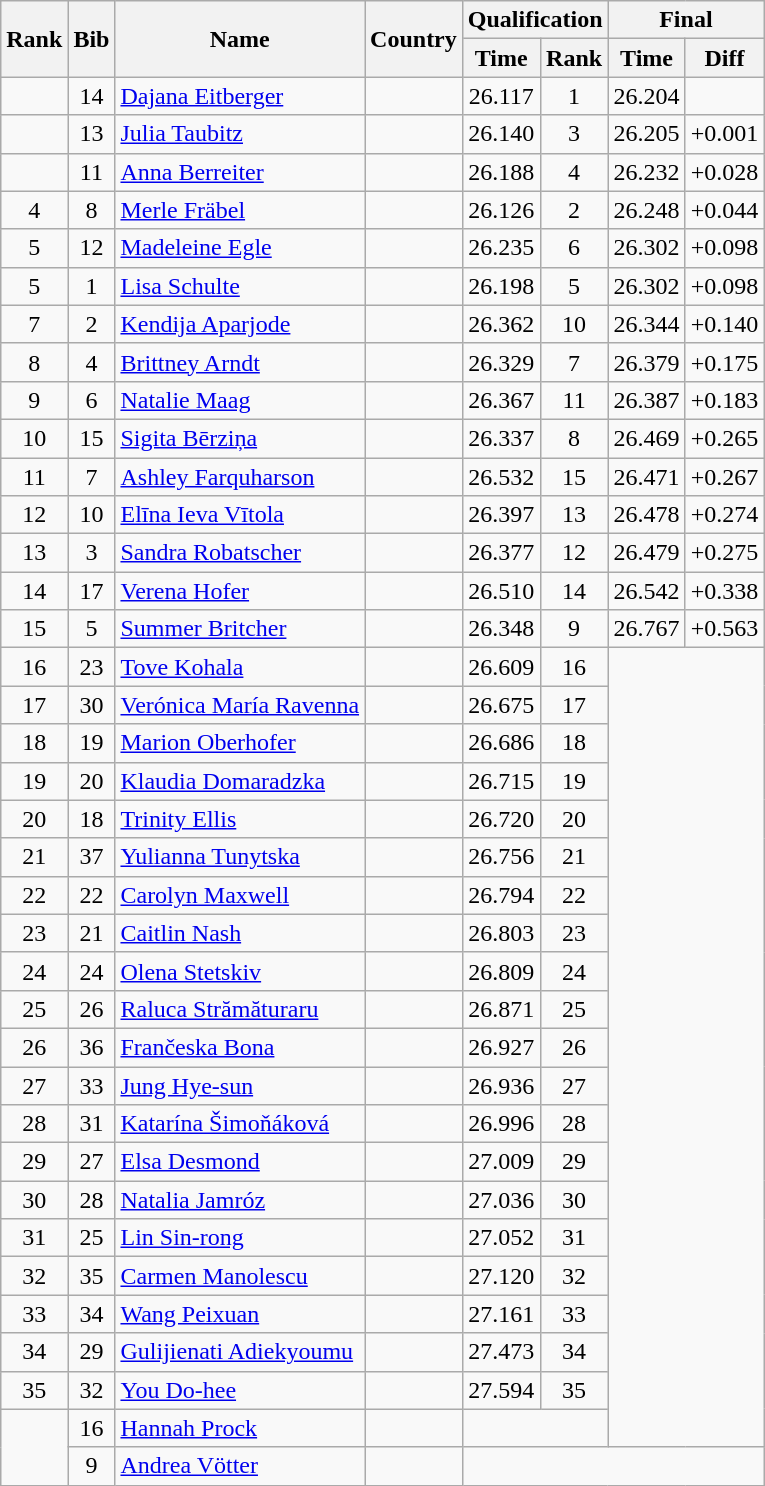<table class="wikitable sortable" style="text-align:center">
<tr>
<th rowspan=2>Rank</th>
<th rowspan=2>Bib</th>
<th rowspan=2>Name</th>
<th rowspan=2>Country</th>
<th colspan=2>Qualification</th>
<th colspan=2>Final</th>
</tr>
<tr>
<th>Time</th>
<th>Rank</th>
<th>Time</th>
<th>Diff</th>
</tr>
<tr>
<td></td>
<td>14</td>
<td align=left><a href='#'>Dajana Eitberger</a></td>
<td align=left></td>
<td>26.117</td>
<td>1</td>
<td>26.204</td>
<td></td>
</tr>
<tr>
<td></td>
<td>13</td>
<td align=left><a href='#'>Julia Taubitz</a></td>
<td align=left></td>
<td>26.140</td>
<td>3</td>
<td>26.205</td>
<td>+0.001</td>
</tr>
<tr>
<td></td>
<td>11</td>
<td align=left><a href='#'>Anna Berreiter</a></td>
<td align=left></td>
<td>26.188</td>
<td>4</td>
<td>26.232</td>
<td>+0.028</td>
</tr>
<tr>
<td>4</td>
<td>8</td>
<td align=left><a href='#'>Merle Fräbel</a></td>
<td align=left></td>
<td>26.126</td>
<td>2</td>
<td>26.248</td>
<td>+0.044</td>
</tr>
<tr>
<td>5</td>
<td>12</td>
<td align=left><a href='#'>Madeleine Egle</a></td>
<td align=left></td>
<td>26.235</td>
<td>6</td>
<td>26.302</td>
<td>+0.098</td>
</tr>
<tr>
<td>5</td>
<td>1</td>
<td align=left><a href='#'>Lisa Schulte</a></td>
<td align=left></td>
<td>26.198</td>
<td>5</td>
<td>26.302</td>
<td>+0.098</td>
</tr>
<tr>
<td>7</td>
<td>2</td>
<td align=left><a href='#'>Kendija Aparjode</a></td>
<td align=left></td>
<td>26.362</td>
<td>10</td>
<td>26.344</td>
<td>+0.140</td>
</tr>
<tr>
<td>8</td>
<td>4</td>
<td align=left><a href='#'>Brittney Arndt</a></td>
<td align=left></td>
<td>26.329</td>
<td>7</td>
<td>26.379</td>
<td>+0.175</td>
</tr>
<tr>
<td>9</td>
<td>6</td>
<td align=left><a href='#'>Natalie Maag</a></td>
<td align=left></td>
<td>26.367</td>
<td>11</td>
<td>26.387</td>
<td>+0.183</td>
</tr>
<tr>
<td>10</td>
<td>15</td>
<td align=left><a href='#'>Sigita Bērziņa</a></td>
<td align=left></td>
<td>26.337</td>
<td>8</td>
<td>26.469</td>
<td>+0.265</td>
</tr>
<tr>
<td>11</td>
<td>7</td>
<td align=left><a href='#'>Ashley Farquharson</a></td>
<td align=left></td>
<td>26.532</td>
<td>15</td>
<td>26.471</td>
<td>+0.267</td>
</tr>
<tr>
<td>12</td>
<td>10</td>
<td align=left><a href='#'>Elīna Ieva Vītola</a></td>
<td align=left></td>
<td>26.397</td>
<td>13</td>
<td>26.478</td>
<td>+0.274</td>
</tr>
<tr>
<td>13</td>
<td>3</td>
<td align=left><a href='#'>Sandra Robatscher</a></td>
<td align=left></td>
<td>26.377</td>
<td>12</td>
<td>26.479</td>
<td>+0.275</td>
</tr>
<tr>
<td>14</td>
<td>17</td>
<td align=left><a href='#'>Verena Hofer</a></td>
<td align=left></td>
<td>26.510</td>
<td>14</td>
<td>26.542</td>
<td>+0.338</td>
</tr>
<tr>
<td>15</td>
<td>5</td>
<td align=left><a href='#'>Summer Britcher</a></td>
<td align=left></td>
<td>26.348</td>
<td>9</td>
<td>26.767</td>
<td>+0.563</td>
</tr>
<tr>
<td>16</td>
<td>23</td>
<td align=left><a href='#'>Tove Kohala</a></td>
<td align=left></td>
<td>26.609</td>
<td>16</td>
<td colspan=2 rowspan=21></td>
</tr>
<tr>
<td>17</td>
<td>30</td>
<td align=left><a href='#'>Verónica María Ravenna</a></td>
<td align=left></td>
<td>26.675</td>
<td>17</td>
</tr>
<tr>
<td>18</td>
<td>19</td>
<td align=left><a href='#'>Marion Oberhofer</a></td>
<td align=left></td>
<td>26.686</td>
<td>18</td>
</tr>
<tr>
<td>19</td>
<td>20</td>
<td align=left><a href='#'>Klaudia Domaradzka</a></td>
<td align=left></td>
<td>26.715</td>
<td>19</td>
</tr>
<tr>
<td>20</td>
<td>18</td>
<td align=left><a href='#'>Trinity Ellis</a></td>
<td align=left></td>
<td>26.720</td>
<td>20</td>
</tr>
<tr>
<td>21</td>
<td>37</td>
<td align=left><a href='#'>Yulianna Tunytska</a></td>
<td align=left></td>
<td>26.756</td>
<td>21</td>
</tr>
<tr>
<td>22</td>
<td>22</td>
<td align=left><a href='#'>Carolyn Maxwell</a></td>
<td align=left></td>
<td>26.794</td>
<td>22</td>
</tr>
<tr>
<td>23</td>
<td>21</td>
<td align=left><a href='#'>Caitlin Nash</a></td>
<td align=left></td>
<td>26.803</td>
<td>23</td>
</tr>
<tr>
<td>24</td>
<td>24</td>
<td align=left><a href='#'>Olena Stetskiv</a></td>
<td align=left></td>
<td>26.809</td>
<td>24</td>
</tr>
<tr>
<td>25</td>
<td>26</td>
<td align=left><a href='#'>Raluca Strămăturaru</a></td>
<td align=left></td>
<td>26.871</td>
<td>25</td>
</tr>
<tr>
<td>26</td>
<td>36</td>
<td align=left><a href='#'>Frančeska Bona</a></td>
<td align=left></td>
<td>26.927</td>
<td>26</td>
</tr>
<tr>
<td>27</td>
<td>33</td>
<td align=left><a href='#'>Jung Hye-sun</a></td>
<td align=left></td>
<td>26.936</td>
<td>27</td>
</tr>
<tr>
<td>28</td>
<td>31</td>
<td align=left><a href='#'>Katarína Šimoňáková</a></td>
<td align=left></td>
<td>26.996</td>
<td>28</td>
</tr>
<tr>
<td>29</td>
<td>27</td>
<td align=left><a href='#'>Elsa Desmond</a></td>
<td align=left></td>
<td>27.009</td>
<td>29</td>
</tr>
<tr>
<td>30</td>
<td>28</td>
<td align=left><a href='#'>Natalia Jamróz</a></td>
<td align=left></td>
<td>27.036</td>
<td>30</td>
</tr>
<tr>
<td>31</td>
<td>25</td>
<td align=left><a href='#'>Lin Sin-rong</a></td>
<td align=left></td>
<td>27.052</td>
<td>31</td>
</tr>
<tr>
<td>32</td>
<td>35</td>
<td align=left><a href='#'>Carmen Manolescu</a></td>
<td align=left></td>
<td>27.120</td>
<td>32</td>
</tr>
<tr>
<td>33</td>
<td>34</td>
<td align=left><a href='#'>Wang Peixuan</a></td>
<td align=left></td>
<td>27.161</td>
<td>33</td>
</tr>
<tr>
<td>34</td>
<td>29</td>
<td align=left><a href='#'>Gulijienati Adiekyoumu</a></td>
<td align=left></td>
<td>27.473</td>
<td>34</td>
</tr>
<tr>
<td>35</td>
<td>32</td>
<td align=left><a href='#'>You Do-hee</a></td>
<td align=left></td>
<td>27.594</td>
<td>35</td>
</tr>
<tr>
<td rowspan=2></td>
<td>16</td>
<td align=left><a href='#'>Hannah Prock</a></td>
<td align=left></td>
<td colspan=2></td>
</tr>
<tr>
<td>9</td>
<td align=left><a href='#'>Andrea Vötter</a></td>
<td align=left></td>
<td colspan=4></td>
</tr>
</table>
